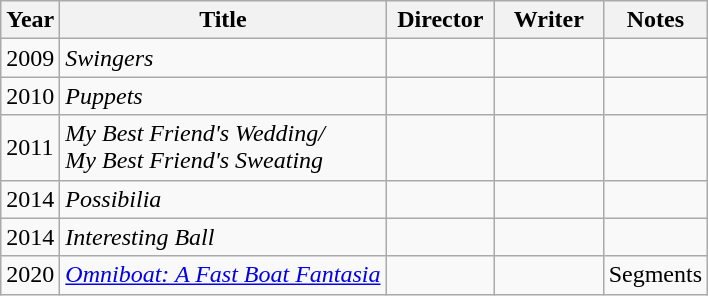<table class="wikitable">
<tr>
<th>Year</th>
<th>Title</th>
<th width=65>Director</th>
<th width=65>Writer</th>
<th>Notes</th>
</tr>
<tr>
<td>2009</td>
<td><em>Swingers</em></td>
<td></td>
<td></td>
<td></td>
</tr>
<tr>
<td>2010</td>
<td><em>Puppets</em></td>
<td></td>
<td></td>
<td></td>
</tr>
<tr>
<td>2011</td>
<td><em>My Best Friend's Wedding/<br>My Best Friend's Sweating</em></td>
<td></td>
<td></td>
<td></td>
</tr>
<tr>
<td>2014</td>
<td><em>Possibilia</em></td>
<td></td>
<td></td>
<td></td>
</tr>
<tr>
<td>2014</td>
<td><em>Interesting Ball</em></td>
<td></td>
<td></td>
<td></td>
</tr>
<tr>
<td>2020</td>
<td><em><a href='#'>Omniboat: A Fast Boat Fantasia</a></em></td>
<td></td>
<td></td>
<td>Segments</td>
</tr>
</table>
